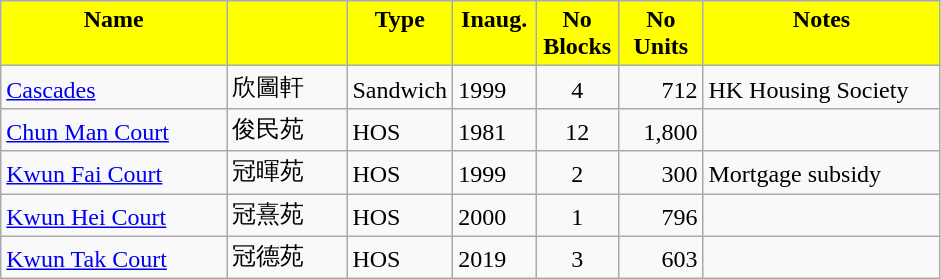<table class="wikitable">
<tr style="font-weight:bold;background-color:yellow" align="center">
<td width="143.25" Height="12.75" valign="top">Name</td>
<td width="72.75" valign="top"></td>
<td width="59.25" valign="top">Type</td>
<td width="48" valign="top">Inaug.</td>
<td width="48" valign="top">No Blocks</td>
<td width="48.75" valign="top">No Units</td>
<td width="150.75" valign="top">Notes</td>
</tr>
<tr valign="bottom">
<td Height="12.75"><a href='#'>Cascades</a></td>
<td>欣圖軒</td>
<td>Sandwich</td>
<td>1999</td>
<td align="center">4</td>
<td align="right">712</td>
<td>HK Housing Society</td>
</tr>
<tr valign="bottom">
<td Height="12.75"><a href='#'>Chun Man Court</a></td>
<td>俊民苑</td>
<td>HOS</td>
<td>1981</td>
<td align="center">12</td>
<td align="right">1,800</td>
<td></td>
</tr>
<tr valign="bottom">
<td Height="12.75"><a href='#'>Kwun Fai Court</a></td>
<td>冠暉苑</td>
<td>HOS</td>
<td>1999</td>
<td align="center">2</td>
<td align="right">300</td>
<td>Mortgage subsidy</td>
</tr>
<tr valign="bottom">
<td Height="12.75"><a href='#'>Kwun Hei Court</a></td>
<td>冠熹苑</td>
<td>HOS</td>
<td>2000</td>
<td align="center">1</td>
<td align="right">796</td>
<td></td>
</tr>
<tr valign="bottom">
<td Height="12.75"><a href='#'>Kwun Tak Court</a></td>
<td>冠德苑</td>
<td>HOS</td>
<td>2019</td>
<td align="center">3</td>
<td align="right">603</td>
<td></td>
</tr>
</table>
